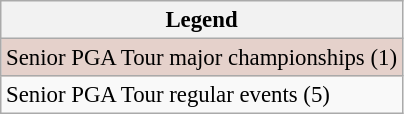<table class="wikitable" style="font-size:95%;">
<tr>
<th>Legend</th>
</tr>
<tr style="background:#e5d1cb;">
<td>Senior PGA Tour major championships (1)</td>
</tr>
<tr>
<td>Senior PGA Tour regular events (5)</td>
</tr>
</table>
